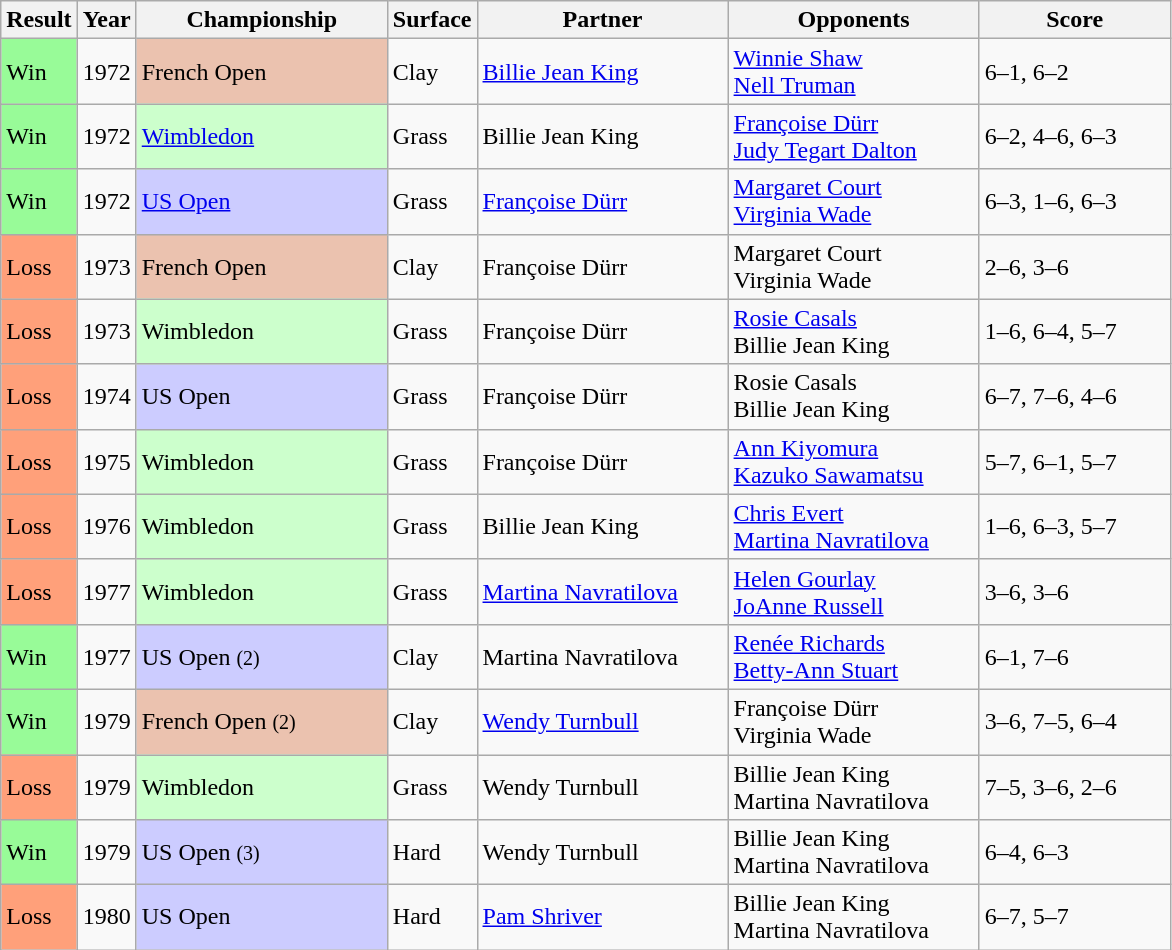<table class="sortable wikitable">
<tr>
<th style="width:40px">Result</th>
<th style="width:30px">Year</th>
<th style="width:160px">Championship</th>
<th style="width:50px">Surface</th>
<th style="width:160px">Partner</th>
<th style="width:160px">Opponents</th>
<th style="width:120px" class="unsortable">Score</th>
</tr>
<tr>
<td style="background:#98fb98;">Win</td>
<td>1972</td>
<td style="background:#ebc2af;">French Open</td>
<td>Clay</td>
<td> <a href='#'>Billie Jean King</a></td>
<td> <a href='#'>Winnie Shaw</a><br> <a href='#'>Nell Truman</a></td>
<td>6–1, 6–2</td>
</tr>
<tr>
<td style="background:#98fb98;">Win</td>
<td>1972</td>
<td style="background:#cfc;"><a href='#'>Wimbledon</a></td>
<td>Grass</td>
<td> Billie Jean King</td>
<td> <a href='#'>Françoise Dürr</a><br> <a href='#'>Judy Tegart Dalton</a></td>
<td>6–2, 4–6, 6–3</td>
</tr>
<tr>
<td style="background:#98fb98;">Win</td>
<td>1972</td>
<td style="background:#ccf;"><a href='#'>US Open</a></td>
<td>Grass</td>
<td> <a href='#'>Françoise Dürr</a></td>
<td> <a href='#'>Margaret Court</a><br> <a href='#'>Virginia Wade</a></td>
<td>6–3, 1–6, 6–3</td>
</tr>
<tr>
<td style="background:#ffa07a;">Loss</td>
<td>1973</td>
<td style="background:#ebc2af;">French Open</td>
<td>Clay</td>
<td> Françoise Dürr</td>
<td> Margaret Court<br> Virginia Wade</td>
<td>2–6, 3–6</td>
</tr>
<tr>
<td style="background:#ffa07a;">Loss</td>
<td>1973</td>
<td style="background:#cfc;">Wimbledon</td>
<td>Grass</td>
<td> Françoise Dürr</td>
<td> <a href='#'>Rosie Casals</a><br> Billie Jean King</td>
<td>1–6, 6–4, 5–7</td>
</tr>
<tr>
<td style="background:#ffa07a;">Loss</td>
<td>1974</td>
<td style="background:#ccf;">US Open</td>
<td>Grass</td>
<td> Françoise Dürr</td>
<td> Rosie Casals<br> Billie Jean King</td>
<td>6–7, 7–6, 4–6</td>
</tr>
<tr>
<td style="background:#ffa07a;">Loss</td>
<td>1975</td>
<td style="background:#cfc;">Wimbledon</td>
<td>Grass</td>
<td> Françoise Dürr</td>
<td> <a href='#'>Ann Kiyomura</a><br> <a href='#'>Kazuko Sawamatsu</a></td>
<td>5–7, 6–1, 5–7</td>
</tr>
<tr>
<td style="background:#ffa07a;">Loss</td>
<td>1976</td>
<td style="background:#cfc;">Wimbledon</td>
<td>Grass</td>
<td> Billie Jean King</td>
<td> <a href='#'>Chris Evert</a><br> <a href='#'>Martina Navratilova</a></td>
<td>1–6, 6–3, 5–7</td>
</tr>
<tr>
<td style="background:#ffa07a;">Loss</td>
<td>1977</td>
<td style="background:#cfc;">Wimbledon</td>
<td>Grass</td>
<td> <a href='#'>Martina Navratilova</a></td>
<td> <a href='#'>Helen Gourlay</a><br> <a href='#'>JoAnne Russell</a></td>
<td>3–6, 3–6</td>
</tr>
<tr>
<td style="background:#98fb98;">Win</td>
<td>1977</td>
<td style="background:#ccf;">US Open <small>(2)</small></td>
<td>Clay</td>
<td> Martina Navratilova</td>
<td> <a href='#'>Renée Richards</a><br> <a href='#'>Betty-Ann Stuart</a></td>
<td>6–1, 7–6</td>
</tr>
<tr>
<td style="background:#98fb98;">Win</td>
<td>1979</td>
<td style="background:#ebc2af;">French Open <small>(2)</small></td>
<td>Clay</td>
<td> <a href='#'>Wendy Turnbull</a></td>
<td> Françoise Dürr <br> Virginia Wade</td>
<td>3–6, 7–5, 6–4</td>
</tr>
<tr>
<td style="background:#ffa07a;">Loss</td>
<td>1979</td>
<td style="background:#cfc;">Wimbledon</td>
<td>Grass</td>
<td> Wendy Turnbull</td>
<td> Billie Jean King<br> Martina Navratilova</td>
<td>7–5, 3–6, 2–6</td>
</tr>
<tr>
<td style="background:#98fb98;">Win</td>
<td>1979</td>
<td style="background:#ccf;">US Open <small>(3)</small></td>
<td>Hard</td>
<td> Wendy Turnbull</td>
<td> Billie Jean King<br> Martina Navratilova</td>
<td>6–4, 6–3</td>
</tr>
<tr>
<td style="background:#ffa07a;">Loss</td>
<td>1980</td>
<td style="background:#ccf;">US Open</td>
<td>Hard</td>
<td> <a href='#'>Pam Shriver</a></td>
<td> Billie Jean King<br> Martina Navratilova</td>
<td>6–7, 5–7</td>
</tr>
</table>
